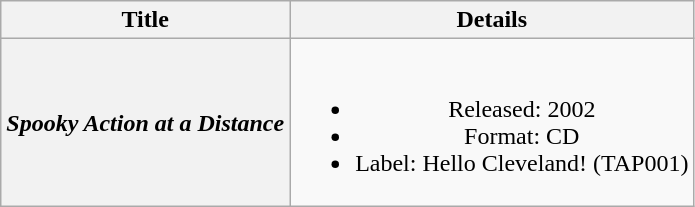<table class="wikitable plainrowheaders" style="text-align:center;" border="1">
<tr>
<th>Title</th>
<th>Details</th>
</tr>
<tr>
<th scope="row"><em>Spooky Action at a Distance</em></th>
<td><br><ul><li>Released: 2002</li><li>Format: CD</li><li>Label: Hello Cleveland! (TAP001)</li></ul></td>
</tr>
</table>
